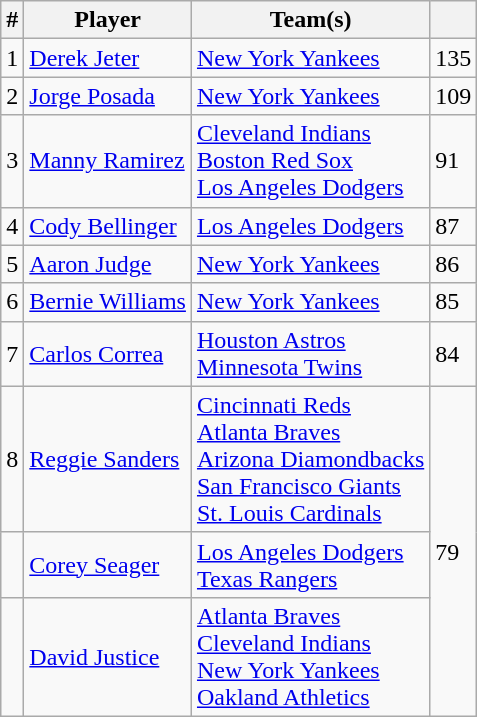<table class="wikitable" style="float:left;">
<tr>
<th>#</th>
<th>Player</th>
<th>Team(s)</th>
<th></th>
</tr>
<tr>
<td>1</td>
<td><a href='#'>Derek Jeter</a></td>
<td><a href='#'>New York Yankees</a></td>
<td>135</td>
</tr>
<tr>
<td>2</td>
<td><a href='#'>Jorge Posada</a></td>
<td><a href='#'>New York Yankees</a></td>
<td>109</td>
</tr>
<tr>
<td>3</td>
<td><a href='#'>Manny Ramirez</a></td>
<td><a href='#'>Cleveland Indians</a><br><a href='#'>Boston Red Sox</a><br><a href='#'>Los Angeles Dodgers</a></td>
<td>91</td>
</tr>
<tr>
<td>4</td>
<td><a href='#'>Cody Bellinger</a></td>
<td><a href='#'>Los Angeles Dodgers</a></td>
<td>87</td>
</tr>
<tr>
<td>5</td>
<td><a href='#'>Aaron Judge</a></td>
<td><a href='#'>New York Yankees</a></td>
<td>86</td>
</tr>
<tr>
<td>6</td>
<td><a href='#'>Bernie Williams</a></td>
<td><a href='#'>New York Yankees</a></td>
<td>85</td>
</tr>
<tr>
<td>7</td>
<td><a href='#'>Carlos Correa</a></td>
<td><a href='#'>Houston Astros</a><br><a href='#'>Minnesota Twins</a></td>
<td>84</td>
</tr>
<tr>
<td>8</td>
<td><a href='#'>Reggie Sanders</a></td>
<td><a href='#'>Cincinnati Reds</a><br><a href='#'>Atlanta Braves</a><br><a href='#'>Arizona Diamondbacks</a><br><a href='#'>San Francisco Giants</a><br><a href='#'>St. Louis Cardinals</a></td>
<td rowspan=3>79</td>
</tr>
<tr>
<td></td>
<td><a href='#'>Corey Seager</a></td>
<td><a href='#'>Los Angeles Dodgers</a><br><a href='#'>Texas Rangers</a></td>
</tr>
<tr>
<td></td>
<td><a href='#'>David Justice</a></td>
<td><a href='#'>Atlanta Braves</a><br><a href='#'>Cleveland Indians</a><br><a href='#'>New York Yankees</a><br><a href='#'>Oakland Athletics</a></td>
</tr>
</table>
